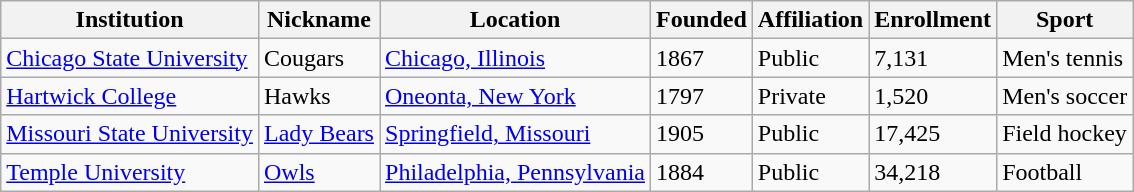<table class="wikitable">
<tr>
<th>Institution</th>
<th>Nickname</th>
<th>Location</th>
<th>Founded</th>
<th>Affiliation</th>
<th>Enrollment</th>
<th>Sport</th>
</tr>
<tr>
<td><a href='#'>Chicago State University</a></td>
<td>Cougars</td>
<td><a href='#'>Chicago, Illinois</a></td>
<td>1867</td>
<td>Public</td>
<td>7,131</td>
<td>Men's tennis</td>
</tr>
<tr>
<td><a href='#'>Hartwick College</a></td>
<td>Hawks</td>
<td><a href='#'>Oneonta, New York</a></td>
<td>1797</td>
<td>Private</td>
<td>1,520</td>
<td>Men's soccer</td>
</tr>
<tr>
<td><a href='#'>Missouri State University</a></td>
<td><a href='#'>Lady Bears</a></td>
<td><a href='#'>Springfield, Missouri</a></td>
<td>1905</td>
<td>Public</td>
<td>17,425</td>
<td>Field hockey</td>
</tr>
<tr>
<td><a href='#'>Temple University</a></td>
<td><a href='#'>Owls</a></td>
<td><a href='#'>Philadelphia, Pennsylvania</a></td>
<td>1884</td>
<td>Public</td>
<td>34,218</td>
<td>Football</td>
</tr>
</table>
